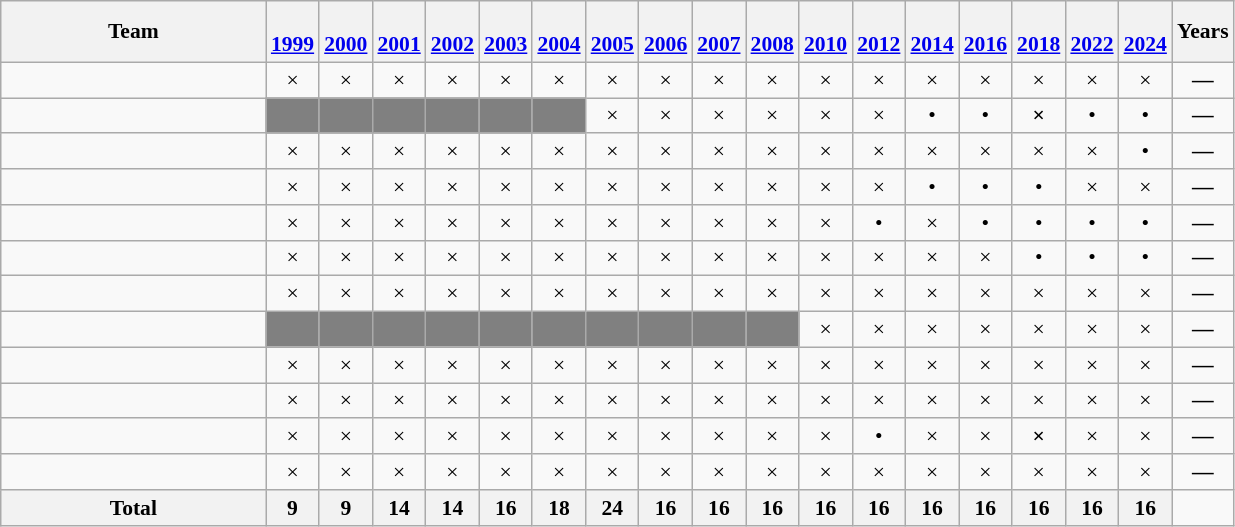<table class="wikitable" style="text-align:center; font-size:90%;">
<tr>
<th width=170>Team</th>
<th><br><a href='#'>1999</a></th>
<th><br><a href='#'>2000</a></th>
<th><br><a href='#'>2001</a></th>
<th><br><a href='#'>2002</a></th>
<th><br><a href='#'>2003</a></th>
<th><br><a href='#'>2004</a></th>
<th><br><a href='#'>2005</a></th>
<th><br><a href='#'>2006</a></th>
<th><br><a href='#'>2007</a></th>
<th><br><a href='#'>2008</a></th>
<th><br><a href='#'>2010</a></th>
<th><br><a href='#'>2012</a></th>
<th><br><a href='#'>2014</a></th>
<th><br><a href='#'>2016</a></th>
<th><br><a href='#'>2018</a></th>
<th><br><a href='#'>2022</a></th>
<th><br><a href='#'>2024</a></th>
<th>Years</th>
</tr>
<tr>
<td align=left></td>
<td>×</td>
<td>×</td>
<td>×</td>
<td>×</td>
<td>×</td>
<td>×</td>
<td>×</td>
<td>×</td>
<td>×</td>
<td>×</td>
<td>×</td>
<td>×</td>
<td>×</td>
<td>×</td>
<td>×</td>
<td>×</td>
<td>×</td>
<td><strong>—</strong></td>
</tr>
<tr>
<td align=left></td>
<td bgcolor=gray></td>
<td bgcolor=gray></td>
<td bgcolor=gray></td>
<td bgcolor=gray></td>
<td bgcolor=gray></td>
<td bgcolor=gray></td>
<td>×</td>
<td>×</td>
<td>×</td>
<td>×</td>
<td>×</td>
<td>×</td>
<td>•</td>
<td>•</td>
<td><strong>×</strong></td>
<td>•</td>
<td>•</td>
<td><strong>—</strong></td>
</tr>
<tr>
<td align=left></td>
<td>×</td>
<td>×</td>
<td>×</td>
<td>×</td>
<td>×</td>
<td>×</td>
<td>×</td>
<td>×</td>
<td>×</td>
<td>×</td>
<td>×</td>
<td>×</td>
<td>×</td>
<td>×</td>
<td>×</td>
<td>×</td>
<td>•</td>
<td><strong>—</strong></td>
</tr>
<tr>
<td align=left></td>
<td>×</td>
<td>×</td>
<td>×</td>
<td>×</td>
<td>×</td>
<td>×</td>
<td>×</td>
<td>×</td>
<td>×</td>
<td>×</td>
<td>×</td>
<td>×</td>
<td>•</td>
<td>•</td>
<td>•</td>
<td>×</td>
<td>×</td>
<td><strong>—</strong></td>
</tr>
<tr>
<td align=left></td>
<td>×</td>
<td>×</td>
<td>×</td>
<td>×</td>
<td>×</td>
<td>×</td>
<td>×</td>
<td>×</td>
<td>×</td>
<td>×</td>
<td>×</td>
<td>•</td>
<td>×</td>
<td>•</td>
<td>•</td>
<td>•</td>
<td>•</td>
<td><strong>—</strong></td>
</tr>
<tr>
<td align=left></td>
<td>×</td>
<td>×</td>
<td>×</td>
<td>×</td>
<td>×</td>
<td>×</td>
<td>×</td>
<td>×</td>
<td>×</td>
<td>×</td>
<td>×</td>
<td>×</td>
<td>×</td>
<td>×</td>
<td>•</td>
<td>•</td>
<td>•</td>
<td><strong>—</strong></td>
</tr>
<tr>
<td align=left></td>
<td>×</td>
<td>×</td>
<td>×</td>
<td>×</td>
<td>×</td>
<td>×</td>
<td>×</td>
<td>×</td>
<td>×</td>
<td>×</td>
<td>×</td>
<td>×</td>
<td>×</td>
<td>×</td>
<td>×</td>
<td>×</td>
<td>×</td>
<td><strong>—</strong></td>
</tr>
<tr>
<td align=left></td>
<td bgcolor=gray></td>
<td bgcolor=gray></td>
<td bgcolor=gray></td>
<td bgcolor=gray></td>
<td bgcolor=gray></td>
<td bgcolor=gray></td>
<td bgcolor=gray></td>
<td bgcolor=gray></td>
<td bgcolor=gray></td>
<td bgcolor=gray></td>
<td>×</td>
<td>×</td>
<td>×</td>
<td>×</td>
<td>×</td>
<td>×</td>
<td>×</td>
<td><strong>—</strong></td>
</tr>
<tr>
<td align=left></td>
<td>×</td>
<td>×</td>
<td>×</td>
<td>×</td>
<td>×</td>
<td>×</td>
<td>×</td>
<td>×</td>
<td>×</td>
<td>×</td>
<td>×</td>
<td>×</td>
<td>×</td>
<td>×</td>
<td>×</td>
<td>×</td>
<td>×</td>
<td><strong>—</strong></td>
</tr>
<tr>
<td align=left></td>
<td>×</td>
<td>×</td>
<td>×</td>
<td>×</td>
<td>×</td>
<td>×</td>
<td>×</td>
<td>×</td>
<td>×</td>
<td>×</td>
<td>×</td>
<td>×</td>
<td>×</td>
<td>×</td>
<td>×</td>
<td>×</td>
<td>×</td>
<td><strong>—</strong></td>
</tr>
<tr>
<td align=left></td>
<td>×</td>
<td>×</td>
<td>×</td>
<td>×</td>
<td>×</td>
<td>×</td>
<td>×</td>
<td>×</td>
<td>×</td>
<td>×</td>
<td>×</td>
<td>•</td>
<td>×</td>
<td>×</td>
<td><strong>×</strong></td>
<td>×</td>
<td>×</td>
<td><strong>—</strong></td>
</tr>
<tr>
<td align=left></td>
<td>×</td>
<td>×</td>
<td>×</td>
<td>×</td>
<td>×</td>
<td>×</td>
<td>×</td>
<td>×</td>
<td>×</td>
<td>×</td>
<td>×</td>
<td>×</td>
<td>×</td>
<td>×</td>
<td>×</td>
<td>×</td>
<td>×</td>
<td><strong>—</strong></td>
</tr>
<tr>
<th>Total</th>
<th>9</th>
<th>9</th>
<th>14</th>
<th>14</th>
<th>16</th>
<th>18</th>
<th>24</th>
<th>16</th>
<th>16</th>
<th>16</th>
<th>16</th>
<th>16</th>
<th>16</th>
<th>16</th>
<th>16</th>
<th>16</th>
<th>16</th>
</tr>
</table>
